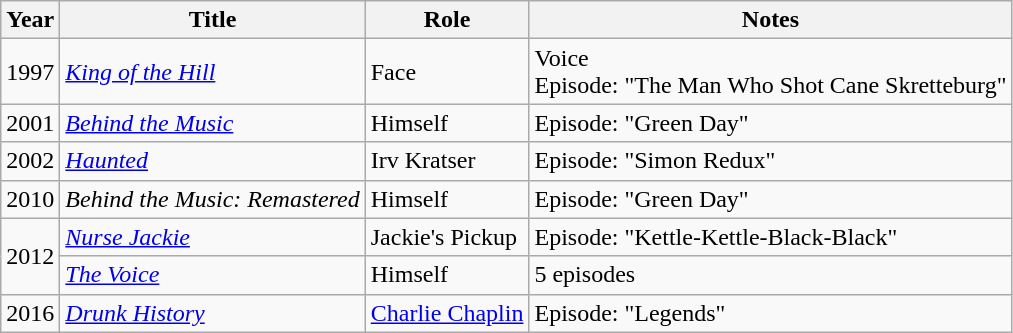<table class="wikitable sortable">
<tr>
<th>Year</th>
<th>Title</th>
<th>Role</th>
<th>Notes</th>
</tr>
<tr>
<td>1997</td>
<td><em><a href='#'>King of the Hill</a></em></td>
<td>Face</td>
<td>Voice<br>Episode: "The Man Who Shot Cane Skretteburg"</td>
</tr>
<tr>
<td>2001</td>
<td><em><a href='#'>Behind the Music</a></em></td>
<td>Himself</td>
<td>Episode: "Green Day"</td>
</tr>
<tr>
<td>2002</td>
<td><em><a href='#'>Haunted</a></em></td>
<td>Irv Kratser</td>
<td>Episode: "Simon Redux"</td>
</tr>
<tr>
<td>2010</td>
<td><em>Behind the Music: Remastered</em></td>
<td>Himself</td>
<td>Episode: "Green Day"</td>
</tr>
<tr>
<td rowspan="2">2012</td>
<td><em><a href='#'>Nurse Jackie</a></em></td>
<td>Jackie's Pickup</td>
<td>Episode: "Kettle-Kettle-Black-Black"</td>
</tr>
<tr>
<td><em><a href='#'>The Voice</a></em></td>
<td>Himself</td>
<td>5 episodes</td>
</tr>
<tr>
<td>2016</td>
<td><em><a href='#'>Drunk History</a></em></td>
<td><a href='#'>Charlie Chaplin</a></td>
<td>Episode: "Legends"</td>
</tr>
</table>
